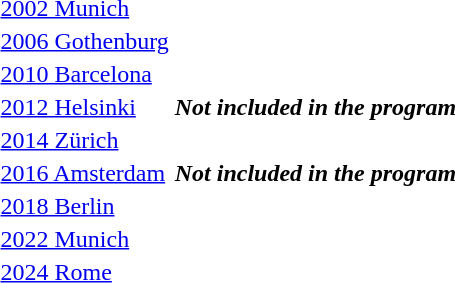<table>
<tr>
<td><a href='#'>2002 Munich</a><br></td>
<td></td>
<td></td>
<td></td>
</tr>
<tr>
<td><a href='#'>2006 Gothenburg</a><br></td>
<td></td>
<td></td>
<td></td>
</tr>
<tr>
<td><a href='#'>2010 Barcelona</a><br></td>
<td></td>
<td></td>
<td></td>
</tr>
<tr>
<td><a href='#'>2012 Helsinki</a></td>
<th colspan="3"><em>Not included in the program</em></th>
</tr>
<tr>
<td><a href='#'>2014 Zürich</a><br></td>
<td></td>
<td></td>
<td></td>
</tr>
<tr>
<td><a href='#'>2016 Amsterdam</a></td>
<th colspan="3"><em>Not included in the program</em></th>
</tr>
<tr>
<td><a href='#'>2018 Berlin</a><br></td>
<td></td>
<td></td>
<td></td>
</tr>
<tr>
<td><a href='#'>2022 Munich</a><br></td>
<td></td>
<td></td>
<td></td>
</tr>
<tr>
<td><a href='#'>2024 Rome</a><br></td>
<td></td>
<td></td>
<td></td>
</tr>
</table>
